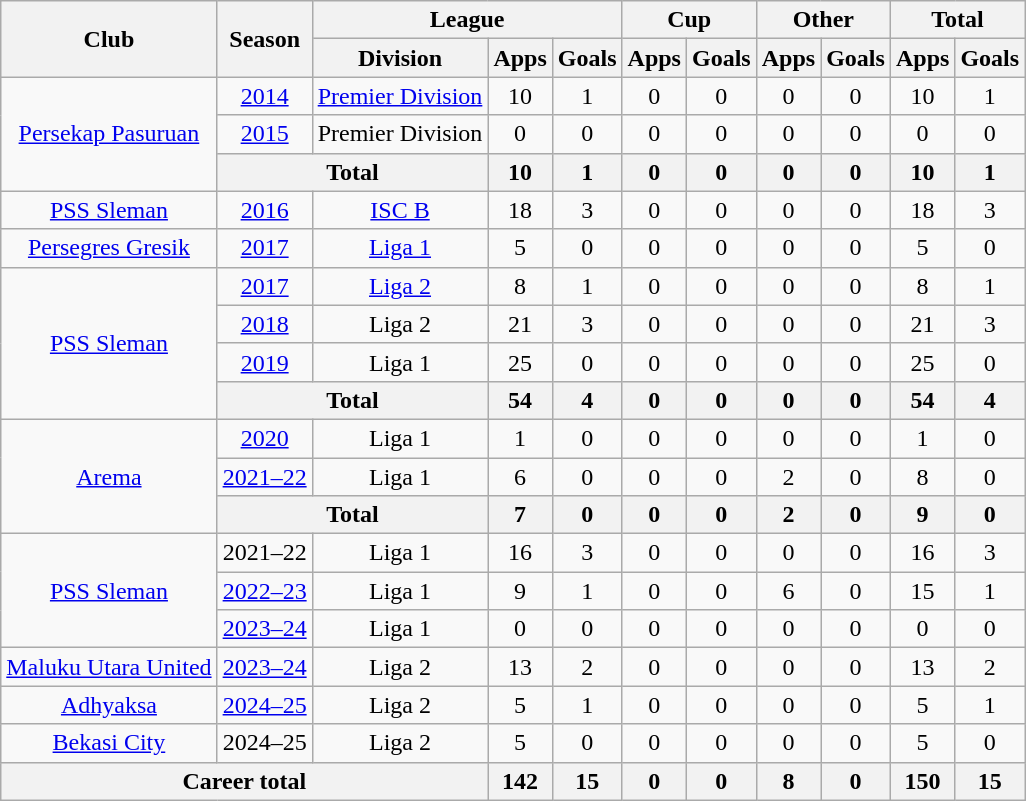<table class="wikitable" style="text-align:center">
<tr>
<th rowspan="2">Club</th>
<th rowspan="2">Season</th>
<th colspan="3">League</th>
<th colspan="2">Cup</th>
<th colspan="2">Other</th>
<th colspan="2">Total</th>
</tr>
<tr>
<th>Division</th>
<th>Apps</th>
<th>Goals</th>
<th>Apps</th>
<th>Goals</th>
<th>Apps</th>
<th>Goals</th>
<th>Apps</th>
<th>Goals</th>
</tr>
<tr>
<td rowspan="3" valign="center"><a href='#'>Persekap Pasuruan</a></td>
<td><a href='#'>2014</a></td>
<td rowspan="1" valign="center"><a href='#'>Premier Division</a></td>
<td>10</td>
<td>1</td>
<td>0</td>
<td>0</td>
<td>0</td>
<td>0</td>
<td>10</td>
<td>1</td>
</tr>
<tr>
<td><a href='#'>2015</a></td>
<td rowspan="1" valign="center">Premier Division</td>
<td>0</td>
<td>0</td>
<td>0</td>
<td>0</td>
<td>0</td>
<td>0</td>
<td>0</td>
<td>0</td>
</tr>
<tr>
<th colspan="2">Total</th>
<th>10</th>
<th>1</th>
<th>0</th>
<th>0</th>
<th>0</th>
<th>0</th>
<th>10</th>
<th>1</th>
</tr>
<tr>
<td rowspan="1" valign="center"><a href='#'>PSS Sleman</a></td>
<td><a href='#'>2016</a></td>
<td><a href='#'>ISC B</a></td>
<td>18</td>
<td>3</td>
<td>0</td>
<td>0</td>
<td>0</td>
<td>0</td>
<td>18</td>
<td>3</td>
</tr>
<tr>
<td rowspan="1" valign="center"><a href='#'>Persegres Gresik</a></td>
<td><a href='#'>2017</a></td>
<td rowspan="1" valign="center"><a href='#'>Liga 1</a></td>
<td>5</td>
<td>0</td>
<td>0</td>
<td>0</td>
<td>0</td>
<td>0</td>
<td>5</td>
<td>0</td>
</tr>
<tr>
<td rowspan="4" valign="center"><a href='#'>PSS Sleman</a></td>
<td><a href='#'>2017</a></td>
<td rowspan="1" valign="center"><a href='#'>Liga 2</a></td>
<td>8</td>
<td>1</td>
<td>0</td>
<td>0</td>
<td>0</td>
<td>0</td>
<td>8</td>
<td>1</td>
</tr>
<tr>
<td><a href='#'>2018</a></td>
<td rowspan="1" valign="center">Liga 2</td>
<td>21</td>
<td>3</td>
<td>0</td>
<td>0</td>
<td>0</td>
<td>0</td>
<td>21</td>
<td>3</td>
</tr>
<tr>
<td><a href='#'>2019</a></td>
<td rowspan="1" valign="center">Liga 1</td>
<td>25</td>
<td>0</td>
<td>0</td>
<td>0</td>
<td>0</td>
<td>0</td>
<td>25</td>
<td>0</td>
</tr>
<tr>
<th colspan="2">Total</th>
<th>54</th>
<th>4</th>
<th>0</th>
<th>0</th>
<th>0</th>
<th>0</th>
<th>54</th>
<th>4</th>
</tr>
<tr>
<td rowspan="3" valign="center"><a href='#'>Arema</a></td>
<td><a href='#'>2020</a></td>
<td rowspan="1" valign="center">Liga 1</td>
<td>1</td>
<td>0</td>
<td>0</td>
<td>0</td>
<td>0</td>
<td>0</td>
<td>1</td>
<td>0</td>
</tr>
<tr>
<td><a href='#'>2021–22</a></td>
<td rowspan="1" valign="center">Liga 1</td>
<td>6</td>
<td>0</td>
<td>0</td>
<td>0</td>
<td>2</td>
<td>0</td>
<td>8</td>
<td>0</td>
</tr>
<tr>
<th colspan="2">Total</th>
<th>7</th>
<th>0</th>
<th>0</th>
<th>0</th>
<th>2</th>
<th>0</th>
<th>9</th>
<th>0</th>
</tr>
<tr>
<td rowspan="3" valign="center"><a href='#'>PSS Sleman</a></td>
<td>2021–22</td>
<td rowspan="1" valign="center">Liga 1</td>
<td>16</td>
<td>3</td>
<td>0</td>
<td>0</td>
<td>0</td>
<td>0</td>
<td>16</td>
<td>3</td>
</tr>
<tr>
<td><a href='#'>2022–23</a></td>
<td rowspan="1" valign="center">Liga 1</td>
<td>9</td>
<td>1</td>
<td>0</td>
<td>0</td>
<td>6</td>
<td>0</td>
<td>15</td>
<td>1</td>
</tr>
<tr>
<td><a href='#'>2023–24</a></td>
<td rowspan="1" valign="center">Liga 1</td>
<td>0</td>
<td>0</td>
<td>0</td>
<td>0</td>
<td>0</td>
<td>0</td>
<td>0</td>
<td>0</td>
</tr>
<tr>
<td rowspan="1" valign="center"><a href='#'>Maluku Utara United</a></td>
<td><a href='#'>2023–24</a></td>
<td rowspan="1" valign="center">Liga 2</td>
<td>13</td>
<td>2</td>
<td>0</td>
<td>0</td>
<td>0</td>
<td>0</td>
<td>13</td>
<td>2</td>
</tr>
<tr>
<td rowspan="1"><a href='#'>Adhyaksa</a></td>
<td><a href='#'>2024–25</a></td>
<td rowspan="1">Liga 2</td>
<td>5</td>
<td>1</td>
<td>0</td>
<td>0</td>
<td>0</td>
<td>0</td>
<td>5</td>
<td>1</td>
</tr>
<tr>
<td rowspan="1"><a href='#'>Bekasi City</a></td>
<td>2024–25</td>
<td rowspan="1">Liga 2</td>
<td>5</td>
<td>0</td>
<td>0</td>
<td>0</td>
<td>0</td>
<td>0</td>
<td>5</td>
<td>0</td>
</tr>
<tr>
<th colspan="3">Career total</th>
<th>142</th>
<th>15</th>
<th>0</th>
<th>0</th>
<th>8</th>
<th>0</th>
<th>150</th>
<th>15</th>
</tr>
</table>
